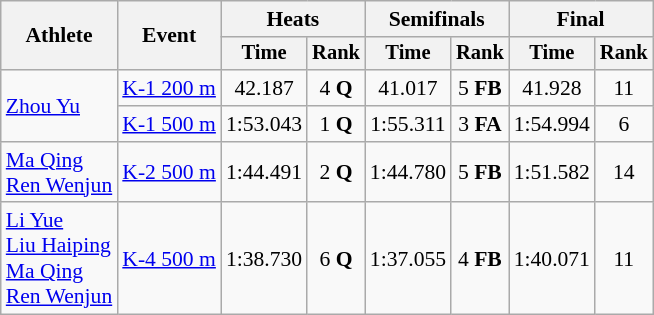<table class=wikitable style="font-size:90%">
<tr>
<th rowspan="2">Athlete</th>
<th rowspan="2">Event</th>
<th colspan=2>Heats</th>
<th colspan=2>Semifinals</th>
<th colspan=2>Final</th>
</tr>
<tr style="font-size:95%">
<th>Time</th>
<th>Rank</th>
<th>Time</th>
<th>Rank</th>
<th>Time</th>
<th>Rank</th>
</tr>
<tr align=center>
<td align=left rowspan=2><a href='#'>Zhou Yu</a></td>
<td align=left><a href='#'>K-1 200 m</a></td>
<td>42.187</td>
<td>4 <strong>Q</strong></td>
<td>41.017</td>
<td>5 <strong>FB</strong></td>
<td>41.928</td>
<td>11</td>
</tr>
<tr align=center>
<td align=left><a href='#'>K-1 500 m</a></td>
<td>1:53.043</td>
<td>1 <strong>Q</strong></td>
<td>1:55.311</td>
<td>3 <strong>FA</strong></td>
<td>1:54.994</td>
<td>6</td>
</tr>
<tr align=center>
<td align=left><a href='#'>Ma Qing</a><br><a href='#'>Ren Wenjun</a></td>
<td align=left><a href='#'>K-2 500 m</a></td>
<td>1:44.491</td>
<td>2 <strong>Q</strong></td>
<td>1:44.780</td>
<td>5 <strong>FB</strong></td>
<td>1:51.582</td>
<td>14</td>
</tr>
<tr align=center>
<td align=left><a href='#'>Li Yue</a><br><a href='#'>Liu Haiping</a><br><a href='#'>Ma Qing</a><br><a href='#'>Ren Wenjun</a></td>
<td align=left><a href='#'>K-4 500 m</a></td>
<td>1:38.730</td>
<td>6 <strong>Q</strong></td>
<td>1:37.055</td>
<td>4 <strong>FB</strong></td>
<td>1:40.071</td>
<td>11</td>
</tr>
</table>
